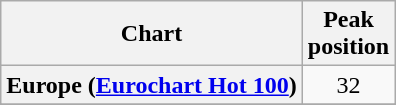<table class="wikitable sortable plainrowheaders" style="text-align:center">
<tr>
<th>Chart</th>
<th>Peak<br>position</th>
</tr>
<tr>
<th scope="row">Europe (<a href='#'>Eurochart Hot 100</a>)</th>
<td>32</td>
</tr>
<tr>
</tr>
<tr>
</tr>
<tr>
</tr>
</table>
